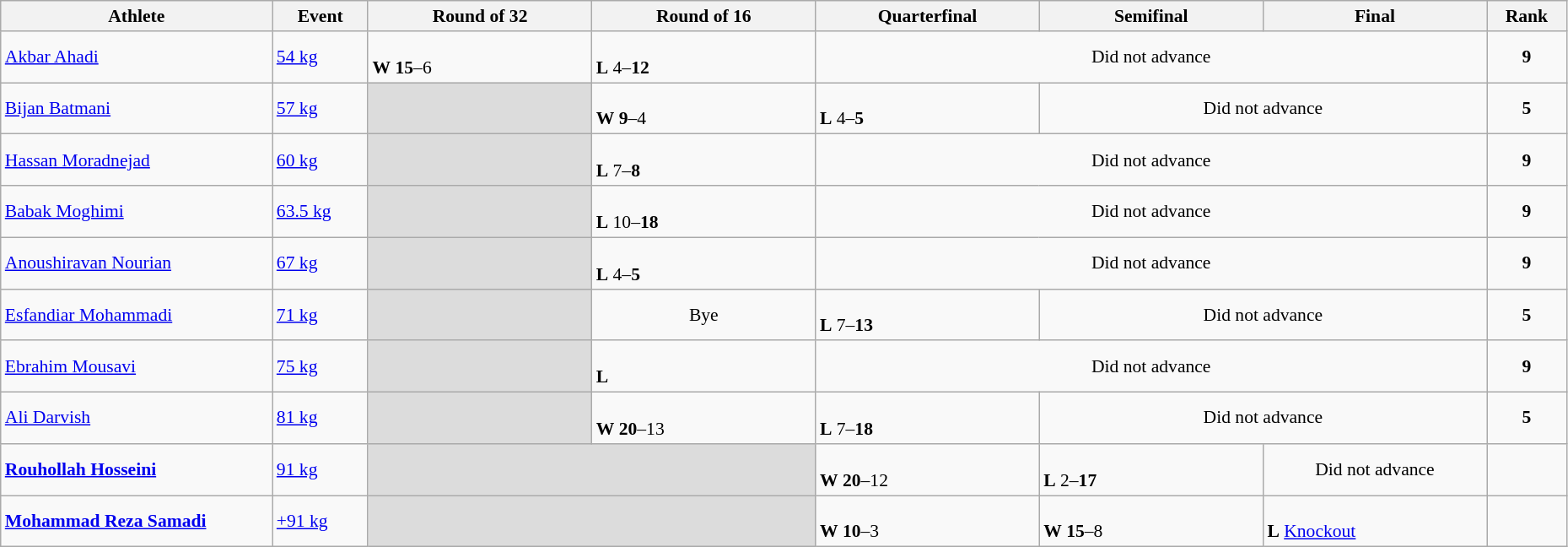<table class="wikitable" width="98%" style="text-align:left; font-size:90%">
<tr>
<th width="17%">Athlete</th>
<th width="6%">Event</th>
<th width="14%">Round of 32</th>
<th width="14%">Round of 16</th>
<th width="14%">Quarterfinal</th>
<th width="14%">Semifinal</th>
<th width="14%">Final</th>
<th width="5%">Rank</th>
</tr>
<tr>
<td><a href='#'>Akbar Ahadi</a></td>
<td><a href='#'>54 kg</a></td>
<td><br><strong>W</strong> <strong>15</strong>–6</td>
<td><br><strong>L</strong> 4–<strong>12</strong></td>
<td colspan=3 align=center>Did not advance</td>
<td align=center><strong>9</strong></td>
</tr>
<tr>
<td><a href='#'>Bijan Batmani</a></td>
<td><a href='#'>57 kg</a></td>
<td bgcolor=#DCDCDC></td>
<td><br><strong>W</strong> <strong>9</strong>–4</td>
<td><br><strong>L</strong> 4–<strong>5</strong></td>
<td colspan=2 align=center>Did not advance</td>
<td align=center><strong>5</strong></td>
</tr>
<tr>
<td><a href='#'>Hassan Moradnejad</a></td>
<td><a href='#'>60 kg</a></td>
<td bgcolor=#DCDCDC></td>
<td><br><strong>L</strong> 7–<strong>8</strong></td>
<td colspan=3 align=center>Did not advance</td>
<td align=center><strong>9</strong></td>
</tr>
<tr>
<td><a href='#'>Babak Moghimi</a></td>
<td><a href='#'>63.5 kg</a></td>
<td bgcolor=#DCDCDC></td>
<td><br><strong>L</strong> 10–<strong>18</strong></td>
<td colspan=3 align=center>Did not advance</td>
<td align=center><strong>9</strong></td>
</tr>
<tr>
<td><a href='#'>Anoushiravan Nourian</a></td>
<td><a href='#'>67 kg</a></td>
<td bgcolor=#DCDCDC></td>
<td><br><strong>L</strong> 4–<strong>5</strong></td>
<td colspan=3 align=center>Did not advance</td>
<td align=center><strong>9</strong></td>
</tr>
<tr>
<td><a href='#'>Esfandiar Mohammadi</a></td>
<td><a href='#'>71 kg</a></td>
<td bgcolor=#DCDCDC></td>
<td align="center">Bye</td>
<td><br><strong>L</strong> 7–<strong>13</strong></td>
<td colspan=2 align=center>Did not advance</td>
<td align=center><strong>5</strong></td>
</tr>
<tr>
<td><a href='#'>Ebrahim Mousavi</a></td>
<td><a href='#'>75 kg</a></td>
<td bgcolor=#DCDCDC></td>
<td><br><strong>L</strong> </td>
<td colspan=3 align=center>Did not advance</td>
<td align=center><strong>9</strong></td>
</tr>
<tr>
<td><a href='#'>Ali Darvish</a></td>
<td><a href='#'>81 kg</a></td>
<td bgcolor=#DCDCDC></td>
<td><br><strong>W</strong> <strong>20</strong>–13</td>
<td><br><strong>L</strong> 7–<strong>18</strong></td>
<td colspan=2 align=center>Did not advance</td>
<td align=center><strong>5</strong></td>
</tr>
<tr>
<td><strong><a href='#'>Rouhollah Hosseini</a></strong></td>
<td><a href='#'>91 kg</a></td>
<td colspan="2" bgcolor=#DCDCDC></td>
<td><br><strong>W</strong> <strong>20</strong>–12</td>
<td><br><strong>L</strong> 2–<strong>17</strong></td>
<td align=center>Did not advance</td>
<td align=center></td>
</tr>
<tr>
<td><strong><a href='#'>Mohammad Reza Samadi</a></strong></td>
<td><a href='#'>+91 kg</a></td>
<td colspan="2" bgcolor=#DCDCDC></td>
<td><br><strong>W</strong> <strong>10</strong>–3</td>
<td><br><strong>W</strong> <strong>15</strong>–8</td>
<td><br><strong>L</strong> <a href='#'>Knockout</a></td>
<td align=center></td>
</tr>
</table>
